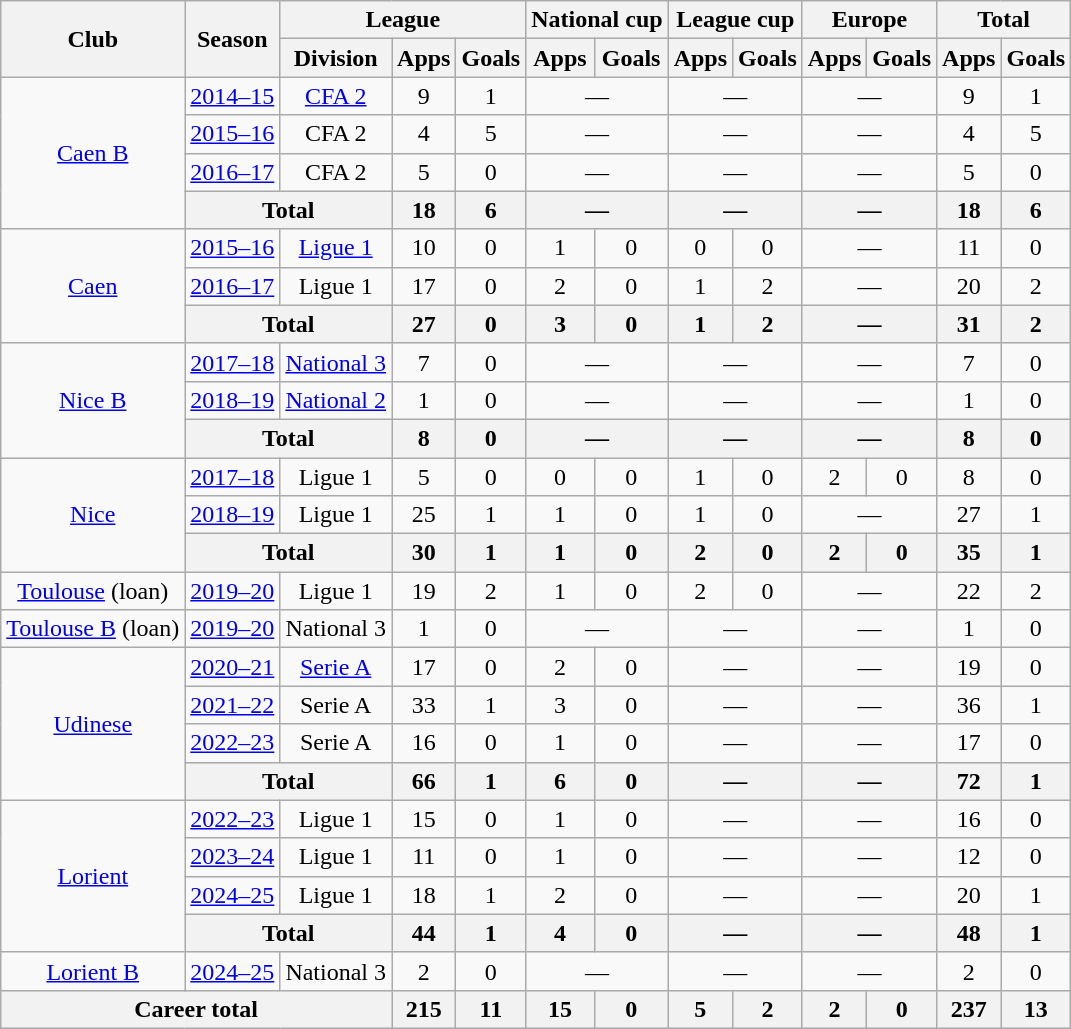<table class="wikitable" style="text-align:center">
<tr>
<th rowspan="2">Club</th>
<th rowspan="2">Season</th>
<th colspan="3">League</th>
<th colspan="2">National cup</th>
<th colspan="2">League cup</th>
<th colspan="2">Europe</th>
<th colspan="2">Total</th>
</tr>
<tr>
<th>Division</th>
<th>Apps</th>
<th>Goals</th>
<th>Apps</th>
<th>Goals</th>
<th>Apps</th>
<th>Goals</th>
<th>Apps</th>
<th>Goals</th>
<th>Apps</th>
<th>Goals</th>
</tr>
<tr>
<td rowspan="4"><a href='#'>Caen B</a></td>
<td><a href='#'>2014–15</a></td>
<td><a href='#'>CFA 2</a></td>
<td>9</td>
<td>1</td>
<td colspan="2">—</td>
<td colspan="2">—</td>
<td colspan="2">—</td>
<td>9</td>
<td>1</td>
</tr>
<tr>
<td><a href='#'>2015–16</a></td>
<td>CFA 2</td>
<td>4</td>
<td>5</td>
<td colspan="2">—</td>
<td colspan="2">—</td>
<td colspan="2">—</td>
<td>4</td>
<td>5</td>
</tr>
<tr>
<td><a href='#'>2016–17</a></td>
<td>CFA 2</td>
<td>5</td>
<td>0</td>
<td colspan="2">—</td>
<td colspan="2">—</td>
<td colspan="2">—</td>
<td>5</td>
<td>0</td>
</tr>
<tr>
<th colspan="2">Total</th>
<th>18</th>
<th>6</th>
<th colspan="2">—</th>
<th colspan="2">—</th>
<th colspan="2">—</th>
<th>18</th>
<th>6</th>
</tr>
<tr>
<td rowspan="3"><a href='#'>Caen</a></td>
<td><a href='#'>2015–16</a></td>
<td><a href='#'>Ligue 1</a></td>
<td>10</td>
<td>0</td>
<td>1</td>
<td>0</td>
<td>0</td>
<td>0</td>
<td colspan="2">—</td>
<td>11</td>
<td>0</td>
</tr>
<tr>
<td><a href='#'>2016–17</a></td>
<td>Ligue 1</td>
<td>17</td>
<td>0</td>
<td>2</td>
<td>0</td>
<td>1</td>
<td>2</td>
<td colspan="2">—</td>
<td>20</td>
<td>2</td>
</tr>
<tr>
<th colspan="2">Total</th>
<th>27</th>
<th>0</th>
<th>3</th>
<th>0</th>
<th>1</th>
<th>2</th>
<th colspan="2">—</th>
<th>31</th>
<th>2</th>
</tr>
<tr>
<td rowspan="3"><a href='#'>Nice B</a></td>
<td><a href='#'>2017–18</a></td>
<td><a href='#'>National 3</a></td>
<td>7</td>
<td>0</td>
<td colspan="2">—</td>
<td colspan="2">—</td>
<td colspan="2">—</td>
<td>7</td>
<td>0</td>
</tr>
<tr>
<td><a href='#'>2018–19</a></td>
<td><a href='#'>National 2</a></td>
<td>1</td>
<td>0</td>
<td colspan="2">—</td>
<td colspan="2">—</td>
<td colspan="2">—</td>
<td>1</td>
<td>0</td>
</tr>
<tr>
<th colspan="2">Total</th>
<th>8</th>
<th>0</th>
<th colspan="2">—</th>
<th colspan="2">—</th>
<th colspan="2">—</th>
<th>8</th>
<th>0</th>
</tr>
<tr>
<td rowspan="3"><a href='#'>Nice</a></td>
<td><a href='#'>2017–18</a></td>
<td>Ligue 1</td>
<td>5</td>
<td>0</td>
<td>0</td>
<td>0</td>
<td>1</td>
<td>0</td>
<td>2</td>
<td>0</td>
<td>8</td>
<td>0</td>
</tr>
<tr>
<td><a href='#'>2018–19</a></td>
<td>Ligue 1</td>
<td>25</td>
<td>1</td>
<td>1</td>
<td>0</td>
<td>1</td>
<td>0</td>
<td colspan="2">—</td>
<td>27</td>
<td>1</td>
</tr>
<tr>
<th colspan="2">Total</th>
<th>30</th>
<th>1</th>
<th>1</th>
<th>0</th>
<th>2</th>
<th>0</th>
<th>2</th>
<th>0</th>
<th>35</th>
<th>1</th>
</tr>
<tr>
<td><a href='#'>Toulouse</a> (loan)</td>
<td><a href='#'>2019–20</a></td>
<td>Ligue 1</td>
<td>19</td>
<td>2</td>
<td>1</td>
<td>0</td>
<td>2</td>
<td>0</td>
<td colspan="2">—</td>
<td>22</td>
<td>2</td>
</tr>
<tr>
<td><a href='#'>Toulouse B</a> (loan)</td>
<td><a href='#'>2019–20</a></td>
<td>National 3</td>
<td>1</td>
<td>0</td>
<td colspan="2">—</td>
<td colspan="2">—</td>
<td colspan="2">—</td>
<td>1</td>
<td>0</td>
</tr>
<tr>
<td rowspan="4"><a href='#'>Udinese</a></td>
<td><a href='#'>2020–21</a></td>
<td><a href='#'>Serie A</a></td>
<td>17</td>
<td>0</td>
<td>2</td>
<td>0</td>
<td colspan="2">—</td>
<td colspan="2">—</td>
<td>19</td>
<td>0</td>
</tr>
<tr>
<td><a href='#'>2021–22</a></td>
<td>Serie A</td>
<td>33</td>
<td>1</td>
<td>3</td>
<td>0</td>
<td colspan="2">—</td>
<td colspan="2">—</td>
<td>36</td>
<td>1</td>
</tr>
<tr>
<td><a href='#'>2022–23</a></td>
<td>Serie A</td>
<td>16</td>
<td>0</td>
<td>1</td>
<td>0</td>
<td colspan="2">—</td>
<td colspan="2">—</td>
<td>17</td>
<td>0</td>
</tr>
<tr>
<th colspan="2">Total</th>
<th>66</th>
<th>1</th>
<th>6</th>
<th>0</th>
<th colspan="2">—</th>
<th colspan="2">—</th>
<th>72</th>
<th>1</th>
</tr>
<tr>
<td rowspan="4"><a href='#'>Lorient</a></td>
<td><a href='#'>2022–23</a></td>
<td>Ligue 1</td>
<td>15</td>
<td>0</td>
<td>1</td>
<td>0</td>
<td colspan="2">—</td>
<td colspan="2">—</td>
<td>16</td>
<td>0</td>
</tr>
<tr>
<td><a href='#'>2023–24</a></td>
<td>Ligue 1</td>
<td>11</td>
<td>0</td>
<td>1</td>
<td>0</td>
<td colspan="2">—</td>
<td colspan="2">—</td>
<td>12</td>
<td>0</td>
</tr>
<tr>
<td><a href='#'>2024–25</a></td>
<td>Ligue 1</td>
<td>18</td>
<td>1</td>
<td>2</td>
<td>0</td>
<td colspan="2">—</td>
<td colspan="2">—</td>
<td>20</td>
<td>1</td>
</tr>
<tr>
<th colspan="2">Total</th>
<th>44</th>
<th>1</th>
<th>4</th>
<th>0</th>
<th colspan="2">—</th>
<th colspan="2">—</th>
<th>48</th>
<th>1</th>
</tr>
<tr>
<td><a href='#'>Lorient B</a></td>
<td><a href='#'>2024–25</a></td>
<td>National 3</td>
<td>2</td>
<td>0</td>
<td colspan="2">—</td>
<td colspan="2">—</td>
<td colspan="2">—</td>
<td>2</td>
<td>0</td>
</tr>
<tr>
<th colspan="3">Career total</th>
<th>215</th>
<th>11</th>
<th>15</th>
<th>0</th>
<th>5</th>
<th>2</th>
<th>2</th>
<th>0</th>
<th>237</th>
<th>13</th>
</tr>
</table>
